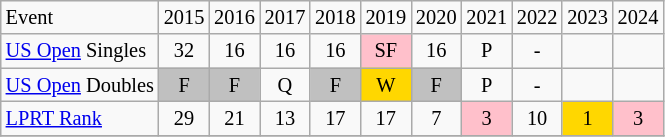<table class="wikitable" style="font-size:85%;" align=center>
<tr>
<td>Event</td>
<td>2015</td>
<td>2016</td>
<td>2017</td>
<td>2018</td>
<td>2019</td>
<td>2020</td>
<td>2021</td>
<td>2022</td>
<td>2023</td>
<td>2024</td>
</tr>
<tr>
<td align="left"><a href='#'>US Open</a> Singles</td>
<td align=center>32</td>
<td align=center>16</td>
<td align=center>16</td>
<td align=center>16</td>
<td bgcolor=pink align=center>SF</td>
<td align=center>16</td>
<td align=center>P</td>
<td align=center>-</td>
<td align=center></td>
<td align=center></td>
</tr>
<tr>
<td align="left"><a href='#'>US Open</a> Doubles</td>
<td bgcolor=silver align=center>F</td>
<td bgcolor=silver align=center>F</td>
<td align=center>Q</td>
<td bgcolor=silver align=center>F</td>
<td bgcolor=gold align=center>W</td>
<td bgcolor=silver align=center>F</td>
<td align=center>P</td>
<td align=center>-</td>
<td align=center></td>
<td align=center></td>
</tr>
<tr>
<td align="left"><a href='#'>LPRT Rank</a></td>
<td align=center>29</td>
<td align=center>21</td>
<td align=center>13</td>
<td align=center>17</td>
<td align=center>17</td>
<td align=center>7</td>
<td bgcolor=pink align=center>3</td>
<td align=center>10</td>
<td bgcolor=gold align=center>1</td>
<td bgcolor=pink align=center>3</td>
</tr>
<tr>
</tr>
</table>
